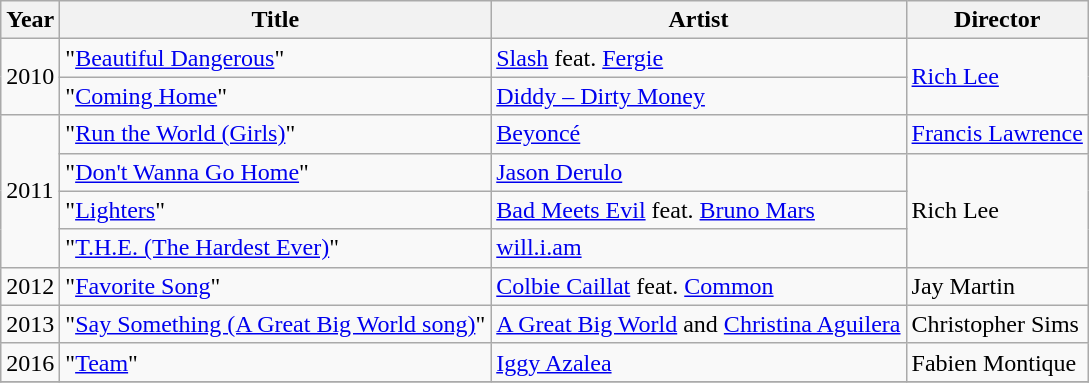<table class="wikitable">
<tr>
<th>Year</th>
<th>Title</th>
<th>Artist</th>
<th>Director</th>
</tr>
<tr>
<td rowspan=2>2010</td>
<td>"<a href='#'>Beautiful Dangerous</a>"</td>
<td><a href='#'>Slash</a> feat. <a href='#'>Fergie</a></td>
<td rowspan=2><a href='#'>Rich Lee</a></td>
</tr>
<tr>
<td>"<a href='#'>Coming Home</a>"</td>
<td><a href='#'>Diddy – Dirty Money</a></td>
</tr>
<tr>
<td rowspan=4>2011</td>
<td>"<a href='#'>Run the World (Girls)</a>"</td>
<td><a href='#'>Beyoncé</a></td>
<td><a href='#'>Francis Lawrence</a></td>
</tr>
<tr>
<td>"<a href='#'>Don't Wanna Go Home</a>"</td>
<td><a href='#'>Jason Derulo</a></td>
<td rowspan=3>Rich Lee</td>
</tr>
<tr>
<td>"<a href='#'>Lighters</a>"</td>
<td><a href='#'>Bad Meets Evil</a> feat. <a href='#'>Bruno Mars</a></td>
</tr>
<tr>
<td>"<a href='#'>T.H.E. (The Hardest Ever)</a>"</td>
<td><a href='#'>will.i.am</a></td>
</tr>
<tr>
<td>2012</td>
<td>"<a href='#'>Favorite Song</a>"</td>
<td><a href='#'>Colbie Caillat</a> feat. <a href='#'>Common</a></td>
<td>Jay Martin</td>
</tr>
<tr>
<td>2013</td>
<td>"<a href='#'>Say Something (A Great Big World song)</a>"</td>
<td><a href='#'>A Great Big World</a> and <a href='#'>Christina Aguilera</a></td>
<td>Christopher Sims</td>
</tr>
<tr>
<td>2016</td>
<td>"<a href='#'>Team</a>"</td>
<td><a href='#'>Iggy Azalea</a></td>
<td>Fabien Montique</td>
</tr>
<tr>
</tr>
</table>
